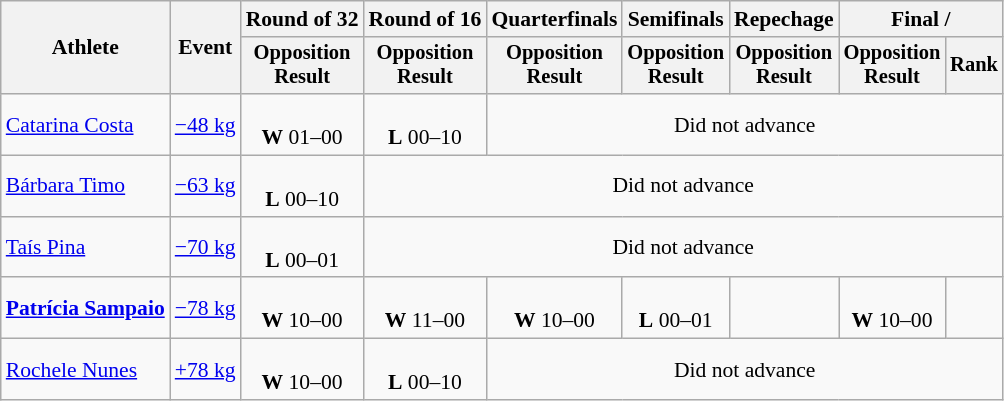<table class="wikitable" style="font-size:90%">
<tr>
<th rowspan="2">Athlete</th>
<th rowspan="2">Event</th>
<th>Round of 32</th>
<th>Round of 16</th>
<th>Quarterfinals</th>
<th>Semifinals</th>
<th>Repechage</th>
<th colspan=2>Final / </th>
</tr>
<tr style="font-size:95%">
<th>Opposition<br>Result</th>
<th>Opposition<br>Result</th>
<th>Opposition<br>Result</th>
<th>Opposition<br>Result</th>
<th>Opposition<br>Result</th>
<th>Opposition<br>Result</th>
<th>Rank</th>
</tr>
<tr align=center>
<td align=left><a href='#'>Catarina Costa</a></td>
<td align=left><a href='#'>−48 kg</a></td>
<td><br><strong>W</strong> 01–00</td>
<td><br><strong>L</strong> 00–10</td>
<td colspan=5>Did not advance</td>
</tr>
<tr align=center>
<td align=left><a href='#'>Bárbara Timo</a></td>
<td align=left><a href='#'>−63 kg</a></td>
<td><br><strong>L</strong> 00–10</td>
<td colspan=6>Did not advance</td>
</tr>
<tr align=center>
<td align=left><a href='#'>Taís Pina</a></td>
<td align=left><a href='#'>−70 kg</a></td>
<td><br><strong>L</strong> 00–01</td>
<td colspan=6>Did not advance</td>
</tr>
<tr align=center>
<td align=left><strong><a href='#'>Patrícia Sampaio</a></strong></td>
<td align=left><a href='#'>−78 kg</a></td>
<td><br><strong>W</strong> 10–00</td>
<td><br><strong>W</strong> 11–00</td>
<td><br><strong>W</strong> 10–00</td>
<td><br><strong>L</strong> 00–01</td>
<td></td>
<td><br><strong>W</strong> 10–00</td>
<td></td>
</tr>
<tr align=center>
<td align=left><a href='#'>Rochele Nunes</a></td>
<td align=left><a href='#'>+78 kg</a></td>
<td><br><strong>W</strong> 10–00</td>
<td><br><strong>L</strong> 00–10</td>
<td colspan=5>Did not advance</td>
</tr>
</table>
